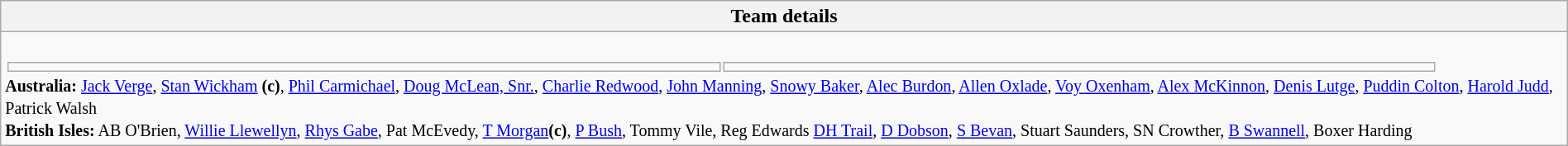<table class="wikitable collapsible collapsed" style="width:100%">
<tr>
<th>Team details</th>
</tr>
<tr>
<td><br><table width=92% |>
<tr>
<td></td>
<td></td>
</tr>
</table>
<small><strong>Australia:</strong> <a href='#'>Jack Verge</a>, <a href='#'>Stan Wickham</a> <strong>(c)</strong>, <a href='#'>Phil Carmichael</a>, <a href='#'>Doug McLean, Snr.</a>, <a href='#'>Charlie Redwood</a>, <a href='#'>John Manning</a>, <a href='#'>Snowy Baker</a>, <a href='#'>Alec Burdon</a>, <a href='#'>Allen Oxlade</a>, <a href='#'>Voy Oxenham</a>, <a href='#'>Alex McKinnon</a>, <a href='#'>Denis Lutge</a>, <a href='#'>Puddin Colton</a>, <a href='#'>Harold Judd</a>, Patrick Walsh <br>
<strong>British Isles:</strong> AB O'Brien, <a href='#'>Willie Llewellyn</a>, <a href='#'>Rhys Gabe</a>, Pat McEvedy, <a href='#'>T Morgan</a><strong>(c)</strong>, <a href='#'>P Bush</a>, Tommy Vile, Reg Edwards <a href='#'>DH Trail</a>, <a href='#'>D Dobson</a>, <a href='#'>S Bevan</a>, Stuart Saunders, SN Crowther, <a href='#'>B Swannell</a>, Boxer Harding</small></td>
</tr>
</table>
